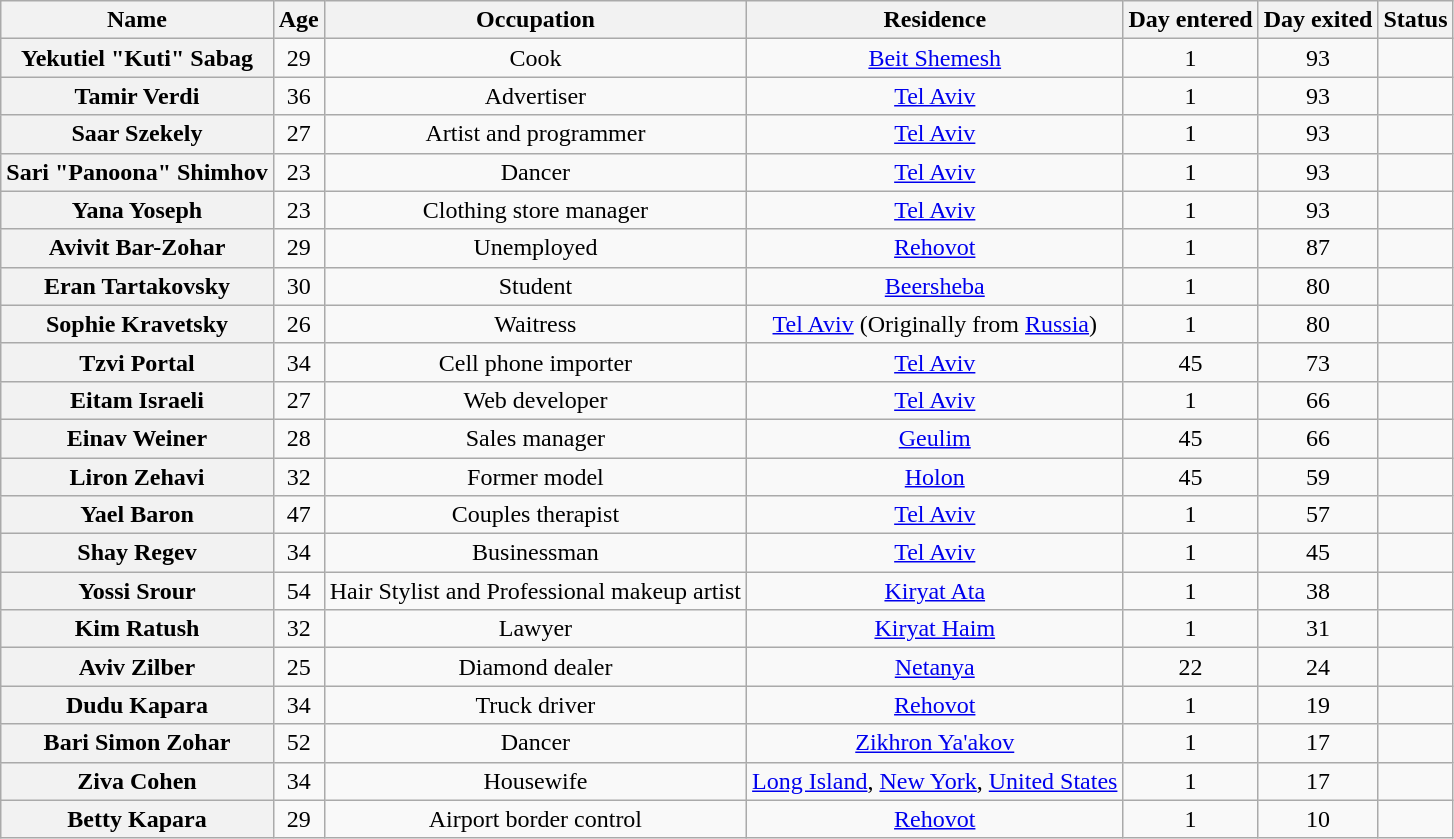<table class="wikitable sortable" style="text-align:center;">
<tr>
<th>Name</th>
<th>Age</th>
<th>Occupation</th>
<th>Residence</th>
<th>Day entered</th>
<th>Day exited</th>
<th>Status</th>
</tr>
<tr>
<th>Yekutiel "Kuti" Sabag</th>
<td>29</td>
<td>Cook</td>
<td><a href='#'>Beit Shemesh</a></td>
<td>1</td>
<td>93</td>
<td></td>
</tr>
<tr>
<th>Tamir Verdi</th>
<td>36</td>
<td>Advertiser</td>
<td><a href='#'>Tel Aviv</a></td>
<td>1</td>
<td>93</td>
<td></td>
</tr>
<tr>
<th>Saar Szekely</th>
<td>27</td>
<td>Artist and programmer</td>
<td><a href='#'>Tel Aviv</a></td>
<td>1</td>
<td>93</td>
<td></td>
</tr>
<tr>
<th>Sari "Panoona" Shimhov</th>
<td>23</td>
<td>Dancer</td>
<td><a href='#'>Tel Aviv</a></td>
<td>1</td>
<td>93</td>
<td></td>
</tr>
<tr>
<th>Yana Yoseph</th>
<td>23</td>
<td>Clothing store manager</td>
<td><a href='#'>Tel Aviv</a></td>
<td>1</td>
<td>93</td>
<td></td>
</tr>
<tr>
<th>Avivit Bar-Zohar</th>
<td>29</td>
<td>Unemployed</td>
<td><a href='#'>Rehovot</a></td>
<td>1</td>
<td>87</td>
<td></td>
</tr>
<tr>
<th>Eran Tartakovsky</th>
<td>30</td>
<td>Student</td>
<td><a href='#'>Beersheba</a></td>
<td>1</td>
<td>80</td>
<td></td>
</tr>
<tr>
<th>Sophie Kravetsky</th>
<td>26</td>
<td>Waitress</td>
<td><a href='#'>Tel Aviv</a> (Originally from <a href='#'>Russia</a>)</td>
<td>1</td>
<td>80</td>
<td></td>
</tr>
<tr>
<th>Tzvi Portal</th>
<td>34</td>
<td>Cell phone importer</td>
<td><a href='#'>Tel Aviv</a></td>
<td>45</td>
<td>73</td>
<td></td>
</tr>
<tr>
<th>Eitam Israeli</th>
<td>27</td>
<td>Web developer</td>
<td><a href='#'>Tel Aviv</a></td>
<td>1</td>
<td>66</td>
<td></td>
</tr>
<tr>
<th>Einav Weiner</th>
<td>28</td>
<td>Sales manager</td>
<td><a href='#'>Geulim</a></td>
<td>45</td>
<td>66</td>
<td></td>
</tr>
<tr>
<th>Liron Zehavi</th>
<td>32</td>
<td>Former model</td>
<td><a href='#'>Holon</a></td>
<td>45</td>
<td>59</td>
<td></td>
</tr>
<tr>
<th>Yael Baron</th>
<td>47</td>
<td>Couples therapist</td>
<td><a href='#'>Tel Aviv</a></td>
<td>1</td>
<td>57</td>
<td></td>
</tr>
<tr>
<th>Shay Regev</th>
<td>34</td>
<td>Businessman</td>
<td><a href='#'>Tel Aviv</a></td>
<td>1</td>
<td>45</td>
<td></td>
</tr>
<tr>
<th>Yossi Srour</th>
<td>54</td>
<td>Hair Stylist and Professional makeup artist</td>
<td><a href='#'>Kiryat Ata</a></td>
<td>1</td>
<td>38</td>
<td></td>
</tr>
<tr>
<th>Kim Ratush</th>
<td>32</td>
<td>Lawyer</td>
<td><a href='#'>Kiryat Haim</a></td>
<td>1</td>
<td>31</td>
<td></td>
</tr>
<tr>
<th>Aviv Zilber</th>
<td>25</td>
<td>Diamond dealer</td>
<td><a href='#'>Netanya</a></td>
<td>22</td>
<td>24</td>
<td></td>
</tr>
<tr>
<th>Dudu Kapara</th>
<td>34</td>
<td>Truck driver</td>
<td><a href='#'>Rehovot</a></td>
<td>1</td>
<td>19</td>
<td></td>
</tr>
<tr>
<th>Bari Simon Zohar</th>
<td>52</td>
<td>Dancer</td>
<td><a href='#'>Zikhron Ya'akov</a></td>
<td>1</td>
<td>17</td>
<td></td>
</tr>
<tr>
<th>Ziva Cohen</th>
<td>34</td>
<td>Housewife</td>
<td><a href='#'>Long Island</a>, <a href='#'>New York</a>, <a href='#'>United States</a></td>
<td>1</td>
<td>17</td>
<td></td>
</tr>
<tr>
<th>Betty Kapara</th>
<td>29</td>
<td>Airport border control</td>
<td><a href='#'>Rehovot</a></td>
<td>1</td>
<td>10</td>
<td></td>
</tr>
</table>
